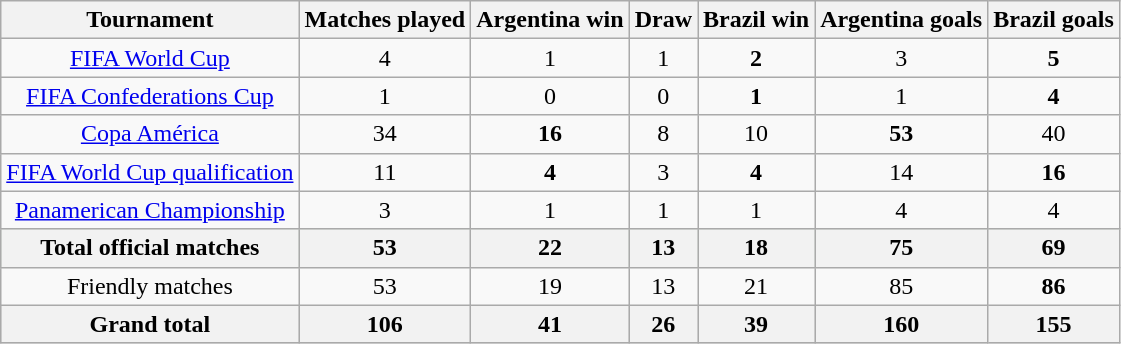<table class="wikitable">
<tr>
<th>Tournament</th>
<th>Matches played</th>
<th>Argentina win</th>
<th>Draw</th>
<th>Brazil win</th>
<th>Argentina goals</th>
<th>Brazil goals</th>
</tr>
<tr align=center>
<td><a href='#'>FIFA World Cup</a></td>
<td>4</td>
<td>1</td>
<td>1</td>
<td><strong>2</strong></td>
<td>3</td>
<td><strong>5</strong></td>
</tr>
<tr align=center>
<td><a href='#'>FIFA Confederations Cup</a></td>
<td>1</td>
<td>0</td>
<td>0</td>
<td><strong>1</strong></td>
<td>1</td>
<td><strong>4</strong></td>
</tr>
<tr align=center>
<td><a href='#'>Copa América</a></td>
<td>34</td>
<td><strong>16</strong></td>
<td>8</td>
<td>10</td>
<td><strong>53</strong></td>
<td>40</td>
</tr>
<tr align=center>
<td><a href='#'>FIFA World Cup qualification</a></td>
<td>11</td>
<td><strong>4</strong></td>
<td>3</td>
<td><strong>4</strong></td>
<td>14</td>
<td><strong>16</strong></td>
</tr>
<tr align=center>
<td><a href='#'>Panamerican Championship</a></td>
<td>3</td>
<td>1</td>
<td>1</td>
<td>1</td>
<td>4</td>
<td>4</td>
</tr>
<tr align=center bgcolor=#CCDDCC style="color:black;">
<th>Total official matches</th>
<th>53</th>
<th>22</th>
<th>13</th>
<th>18</th>
<th>75</th>
<th>69</th>
</tr>
<tr align=center>
<td>Friendly matches</td>
<td>53</td>
<td>19</td>
<td>13</td>
<td>21</td>
<td>85</td>
<td><strong>86</strong></td>
</tr>
<tr style="background:#cccccc">
<th><strong>Grand total</strong></th>
<th>106</th>
<th>41</th>
<th>26</th>
<th>39</th>
<th>160</th>
<th>155</th>
</tr>
</table>
